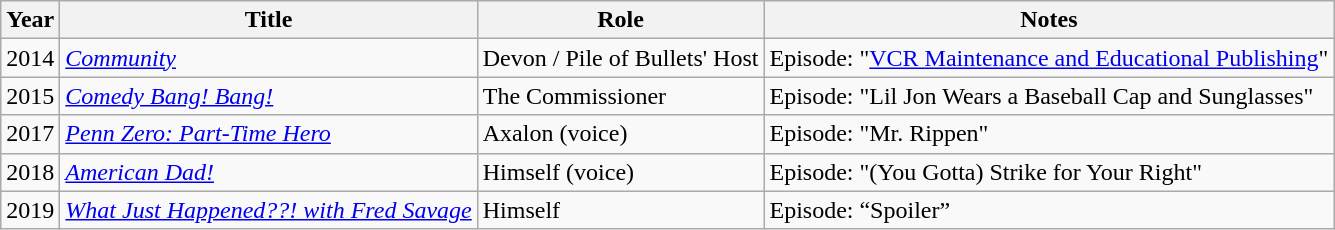<table class="wikitable sortable">
<tr>
<th>Year</th>
<th>Title</th>
<th>Role</th>
<th>Notes</th>
</tr>
<tr>
<td>2014</td>
<td><em><a href='#'>Community</a></em></td>
<td>Devon / Pile of Bullets' Host</td>
<td>Episode: "<a href='#'>VCR Maintenance and Educational Publishing</a>"</td>
</tr>
<tr>
<td>2015</td>
<td><em><a href='#'>Comedy Bang! Bang!</a></em></td>
<td>The Commissioner</td>
<td>Episode: "Lil Jon Wears a Baseball Cap and Sunglasses"</td>
</tr>
<tr>
<td>2017</td>
<td><em><a href='#'>Penn Zero: Part-Time Hero</a></em></td>
<td>Axalon (voice)</td>
<td>Episode: "Mr. Rippen"</td>
</tr>
<tr>
<td>2018</td>
<td><em><a href='#'>American Dad!</a></em></td>
<td>Himself (voice)</td>
<td>Episode: "(You Gotta) Strike for Your Right"</td>
</tr>
<tr>
<td>2019</td>
<td><em><a href='#'>What Just Happened??! with Fred Savage</a></em></td>
<td>Himself</td>
<td>Episode: “Spoiler”</td>
</tr>
</table>
